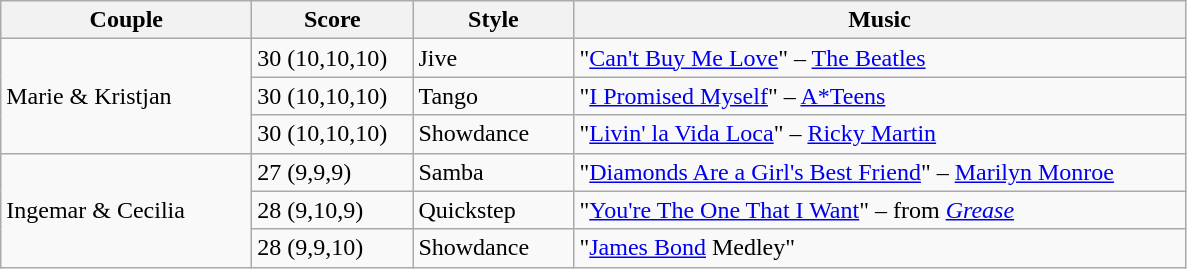<table class="wikitable">
<tr>
<th width="160">Couple</th>
<th width="100">Score</th>
<th width="100">Style</th>
<th width="400">Music</th>
</tr>
<tr>
<td rowspan=3>Marie & Kristjan</td>
<td>30 (10,10,10)</td>
<td>Jive</td>
<td>"<a href='#'>Can't Buy Me Love</a>" – <a href='#'>The Beatles</a></td>
</tr>
<tr>
<td>30 (10,10,10)</td>
<td>Tango</td>
<td>"<a href='#'>I Promised Myself</a>" – <a href='#'>A*Teens</a></td>
</tr>
<tr>
<td>30 (10,10,10)</td>
<td>Showdance</td>
<td>"<a href='#'>Livin' la Vida Loca</a>" – <a href='#'>Ricky Martin</a></td>
</tr>
<tr>
<td rowspan=3>Ingemar & Cecilia</td>
<td>27 (9,9,9)</td>
<td>Samba</td>
<td>"<a href='#'>Diamonds Are a Girl's Best Friend</a>" – <a href='#'>Marilyn Monroe</a></td>
</tr>
<tr>
<td>28 (9,10,9)</td>
<td>Quickstep</td>
<td>"<a href='#'>You're The One That I Want</a>" – from <em><a href='#'>Grease</a></em></td>
</tr>
<tr>
<td>28 (9,9,10)</td>
<td>Showdance</td>
<td>"<a href='#'>James Bond</a> Medley"</td>
</tr>
</table>
